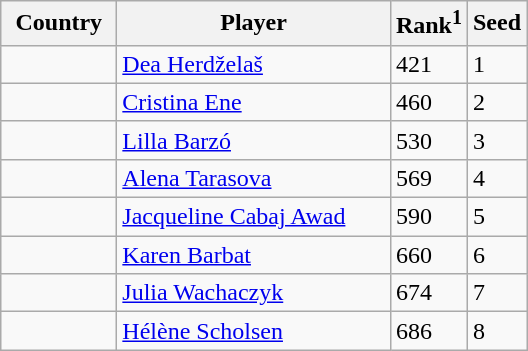<table class="sortable wikitable">
<tr>
<th width="70">Country</th>
<th width="175">Player</th>
<th>Rank<sup>1</sup></th>
<th>Seed</th>
</tr>
<tr>
<td></td>
<td><a href='#'>Dea Herdželaš</a></td>
<td>421</td>
<td>1</td>
</tr>
<tr>
<td></td>
<td><a href='#'>Cristina Ene</a></td>
<td>460</td>
<td>2</td>
</tr>
<tr>
<td></td>
<td><a href='#'>Lilla Barzó</a></td>
<td>530</td>
<td>3</td>
</tr>
<tr>
<td></td>
<td><a href='#'>Alena Tarasova</a></td>
<td>569</td>
<td>4</td>
</tr>
<tr>
<td></td>
<td><a href='#'>Jacqueline Cabaj Awad</a></td>
<td>590</td>
<td>5</td>
</tr>
<tr>
<td></td>
<td><a href='#'>Karen Barbat</a></td>
<td>660</td>
<td>6</td>
</tr>
<tr>
<td></td>
<td><a href='#'>Julia Wachaczyk</a></td>
<td>674</td>
<td>7</td>
</tr>
<tr>
<td></td>
<td><a href='#'>Hélène Scholsen</a></td>
<td>686</td>
<td>8</td>
</tr>
</table>
